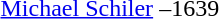<table>
<tr>
<td><a href='#'>Michael Schiler</a></td>
<td>–1639</td>
</tr>
<tr>
</tr>
</table>
